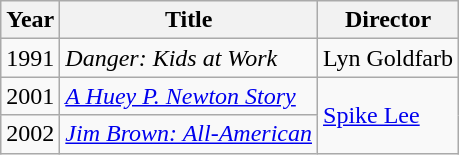<table class="wikitable">
<tr>
<th>Year</th>
<th>Title</th>
<th>Director</th>
</tr>
<tr>
<td>1991</td>
<td><em>Danger: Kids at Work</em></td>
<td>Lyn Goldfarb</td>
</tr>
<tr>
<td>2001</td>
<td><em><a href='#'>A Huey P. Newton Story</a></em></td>
<td rowspan=2><a href='#'>Spike Lee</a></td>
</tr>
<tr>
<td>2002</td>
<td><em><a href='#'>Jim Brown: All-American</a></em></td>
</tr>
</table>
